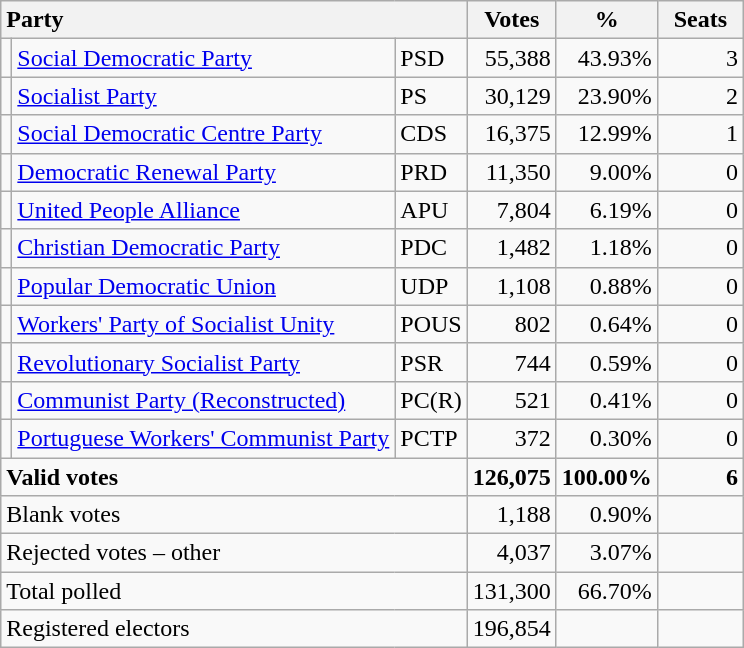<table class="wikitable" border="1" style="text-align:right;">
<tr>
<th style="text-align:left;" colspan=3>Party</th>
<th align=center width="50">Votes</th>
<th align=center width="50">%</th>
<th align=center width="50">Seats</th>
</tr>
<tr>
<td></td>
<td align=left><a href='#'>Social Democratic Party</a></td>
<td align=left>PSD</td>
<td>55,388</td>
<td>43.93%</td>
<td>3</td>
</tr>
<tr>
<td></td>
<td align=left><a href='#'>Socialist Party</a></td>
<td align=left>PS</td>
<td>30,129</td>
<td>23.90%</td>
<td>2</td>
</tr>
<tr>
<td></td>
<td align=left style="white-space: nowrap;"><a href='#'>Social Democratic Centre Party</a></td>
<td align=left>CDS</td>
<td>16,375</td>
<td>12.99%</td>
<td>1</td>
</tr>
<tr>
<td></td>
<td align=left><a href='#'>Democratic Renewal Party</a></td>
<td align=left>PRD</td>
<td>11,350</td>
<td>9.00%</td>
<td>0</td>
</tr>
<tr>
<td></td>
<td align=left><a href='#'>United People Alliance</a></td>
<td align=left>APU</td>
<td>7,804</td>
<td>6.19%</td>
<td>0</td>
</tr>
<tr>
<td></td>
<td align=left style="white-space: nowrap;"><a href='#'>Christian Democratic Party</a></td>
<td align=left>PDC</td>
<td>1,482</td>
<td>1.18%</td>
<td>0</td>
</tr>
<tr>
<td></td>
<td align=left><a href='#'>Popular Democratic Union</a></td>
<td align=left>UDP</td>
<td>1,108</td>
<td>0.88%</td>
<td>0</td>
</tr>
<tr>
<td></td>
<td align=left><a href='#'>Workers' Party of Socialist Unity</a></td>
<td align=left>POUS</td>
<td>802</td>
<td>0.64%</td>
<td>0</td>
</tr>
<tr>
<td></td>
<td align=left><a href='#'>Revolutionary Socialist Party</a></td>
<td align=left>PSR</td>
<td>744</td>
<td>0.59%</td>
<td>0</td>
</tr>
<tr>
<td></td>
<td align=left><a href='#'>Communist Party (Reconstructed)</a></td>
<td align=left>PC(R)</td>
<td>521</td>
<td>0.41%</td>
<td>0</td>
</tr>
<tr>
<td></td>
<td align=left><a href='#'>Portuguese Workers' Communist Party</a></td>
<td align=left>PCTP</td>
<td>372</td>
<td>0.30%</td>
<td>0</td>
</tr>
<tr style="font-weight:bold">
<td align=left colspan=3>Valid votes</td>
<td>126,075</td>
<td>100.00%</td>
<td>6</td>
</tr>
<tr>
<td align=left colspan=3>Blank votes</td>
<td>1,188</td>
<td>0.90%</td>
<td></td>
</tr>
<tr>
<td align=left colspan=3>Rejected votes – other</td>
<td>4,037</td>
<td>3.07%</td>
<td></td>
</tr>
<tr>
<td align=left colspan=3>Total polled</td>
<td>131,300</td>
<td>66.70%</td>
<td></td>
</tr>
<tr>
<td align=left colspan=3>Registered electors</td>
<td>196,854</td>
<td></td>
<td></td>
</tr>
</table>
